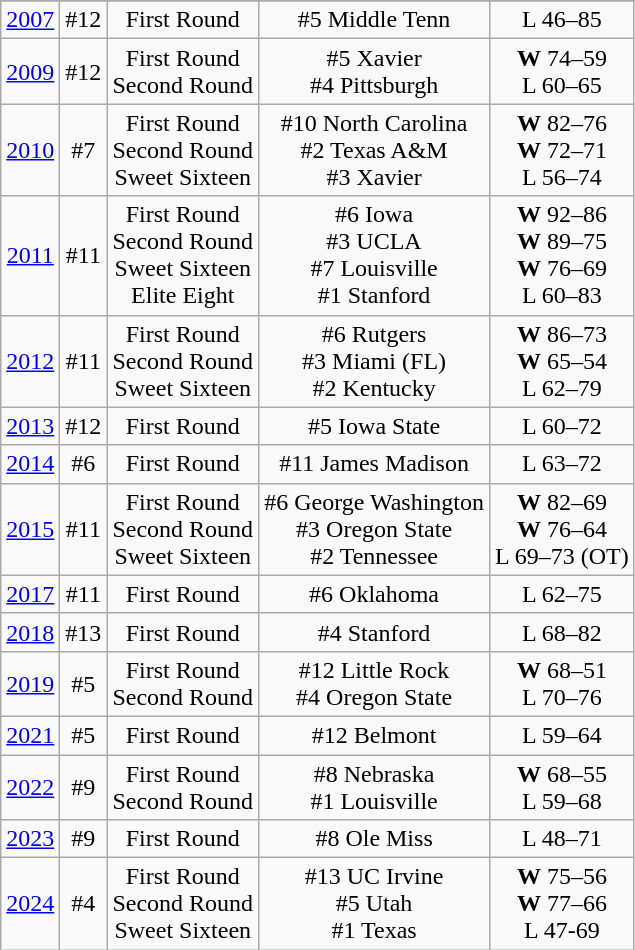<table class="wikitable" style="text-align:center">
<tr>
</tr>
<tr>
<td rowspan=1><a href='#'>2007</a></td>
<td>#12</td>
<td>First Round</td>
<td>#5 Middle Tenn</td>
<td>L 46–85</td>
</tr>
<tr style="text-align:center;">
<td rowspan=1><a href='#'>2009</a></td>
<td>#12</td>
<td>First Round<br>Second Round</td>
<td>#5 Xavier<br>#4 Pittsburgh</td>
<td><strong>W</strong> 74–59<br>L 60–65</td>
</tr>
<tr style="text-align:center;">
<td rowspan=1><a href='#'>2010</a></td>
<td>#7</td>
<td>First Round<br>Second Round<br>Sweet Sixteen</td>
<td>#10 North Carolina<br>#2 Texas A&M<br>#3 Xavier</td>
<td><strong>W</strong> 82–76<br><strong>W</strong> 72–71<br>L 56–74</td>
</tr>
<tr style="text-align:center;">
<td rowspan=1><a href='#'>2011</a></td>
<td>#11</td>
<td>First Round<br>Second Round<br>Sweet Sixteen<br>Elite Eight</td>
<td>#6 Iowa<br>#3 UCLA<br>#7 Louisville<br>#1 Stanford</td>
<td><strong>W</strong> 92–86<br><strong>W</strong> 89–75<br><strong>W</strong> 76–69<br>L 60–83</td>
</tr>
<tr style="text-align:center;">
<td rowspan=1><a href='#'>2012</a></td>
<td>#11</td>
<td>First Round<br>Second Round<br>Sweet Sixteen</td>
<td>#6 Rutgers<br>#3 Miami (FL)<br>#2 Kentucky</td>
<td><strong>W</strong> 86–73<br><strong>W</strong> 65–54<br>L 62–79</td>
</tr>
<tr style="text-align:center;">
<td rowspan=1><a href='#'>2013</a></td>
<td>#12</td>
<td>First Round</td>
<td>#5 Iowa State</td>
<td>L 60–72</td>
</tr>
<tr style="text-align:center;">
<td rowspan=1><a href='#'>2014</a></td>
<td>#6</td>
<td>First Round</td>
<td>#11 James Madison</td>
<td>L 63–72</td>
</tr>
<tr style="text-align:center;">
<td rowspan=1><a href='#'>2015</a></td>
<td>#11</td>
<td>First Round<br>Second Round<br>Sweet Sixteen</td>
<td>#6 George Washington<br>#3 Oregon State<br>#2 Tennessee</td>
<td><strong>W</strong> 82–69<br><strong>W</strong> 76–64<br>L 69–73 (OT)</td>
</tr>
<tr style="text-align:center;">
<td rowspan=1><a href='#'>2017</a></td>
<td>#11</td>
<td>First Round</td>
<td>#6 Oklahoma</td>
<td>L 62–75</td>
</tr>
<tr style="text-align:center;">
<td rowspan=1><a href='#'>2018</a></td>
<td>#13</td>
<td>First Round</td>
<td>#4 Stanford</td>
<td>L 68–82</td>
</tr>
<tr style="text-align:center;">
<td rowspan=1><a href='#'>2019</a></td>
<td>#5</td>
<td>First Round<br>Second Round</td>
<td>#12 Little Rock<br>#4 Oregon State</td>
<td><strong>W</strong> 68–51<br>L 70–76</td>
</tr>
<tr style="text-align:center;">
<td rowspan=1><a href='#'>2021</a></td>
<td>#5</td>
<td>First Round</td>
<td>#12 Belmont</td>
<td>L 59–64</td>
</tr>
<tr>
<td rowspan=1><a href='#'>2022</a></td>
<td>#9</td>
<td>First Round<br>Second Round</td>
<td>#8 Nebraska<br>#1 Louisville</td>
<td><strong>W</strong> 68–55<br>L 59–68</td>
</tr>
<tr style="text-align:center;">
<td rowspan=1><a href='#'>2023</a></td>
<td>#9</td>
<td>First Round</td>
<td>#8 Ole Miss</td>
<td>L 48–71</td>
</tr>
<tr style="text-align:center;">
<td rowspan=1><a href='#'>2024</a></td>
<td>#4</td>
<td>First Round<br>Second Round<br>Sweet Sixteen</td>
<td>#13 UC Irvine<br>#5 Utah<br>#1 Texas</td>
<td><strong>W</strong> 75–56<br><strong>W</strong> 77–66<br> L 47-69</td>
</tr>
</table>
